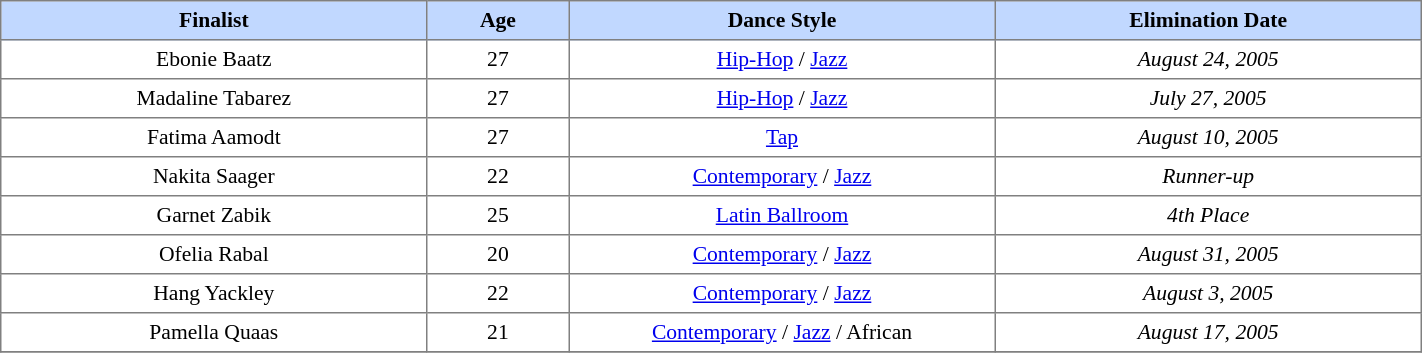<table border="1" cellpadding="4" cellspacing="0" style="text-align:center; font-size:90%; border-collapse:collapse;" width=75%>
<tr style="background:#C1D8FF;">
<th width=12%>Finalist</th>
<th width=4%>Age</th>
<th width=12%>Dance Style</th>
<th width=12%>Elimination Date</th>
</tr>
<tr>
<td>Ebonie Baatz</td>
<td>27</td>
<td><a href='#'>Hip-Hop</a> / <a href='#'>Jazz</a></td>
<td><em>August 24, 2005</em></td>
</tr>
<tr>
<td>Madaline Tabarez</td>
<td>27</td>
<td><a href='#'>Hip-Hop</a> / <a href='#'>Jazz</a></td>
<td><em>July 27, 2005</em></td>
</tr>
<tr>
<td>Fatima Aamodt</td>
<td>27</td>
<td><a href='#'>Tap</a></td>
<td><em>August 10, 2005</em></td>
</tr>
<tr>
<td>Nakita Saager</td>
<td>22</td>
<td><a href='#'>Contemporary</a> / <a href='#'>Jazz</a></td>
<td><em>Runner-up</em></td>
</tr>
<tr>
<td>Garnet Zabik</td>
<td>25</td>
<td><a href='#'>Latin Ballroom</a></td>
<td><em>4th Place</em></td>
</tr>
<tr>
<td>Ofelia Rabal</td>
<td>20</td>
<td><a href='#'>Contemporary</a> / <a href='#'>Jazz</a></td>
<td><em>August 31, 2005</em></td>
</tr>
<tr>
<td>Hang Yackley</td>
<td>22</td>
<td><a href='#'>Contemporary</a> / <a href='#'>Jazz</a></td>
<td><em>August 3, 2005</em></td>
</tr>
<tr>
<td>Pamella Quaas</td>
<td>21</td>
<td><a href='#'>Contemporary</a> / <a href='#'>Jazz</a> / African</td>
<td><em>August 17, 2005</em></td>
</tr>
<tr>
</tr>
</table>
